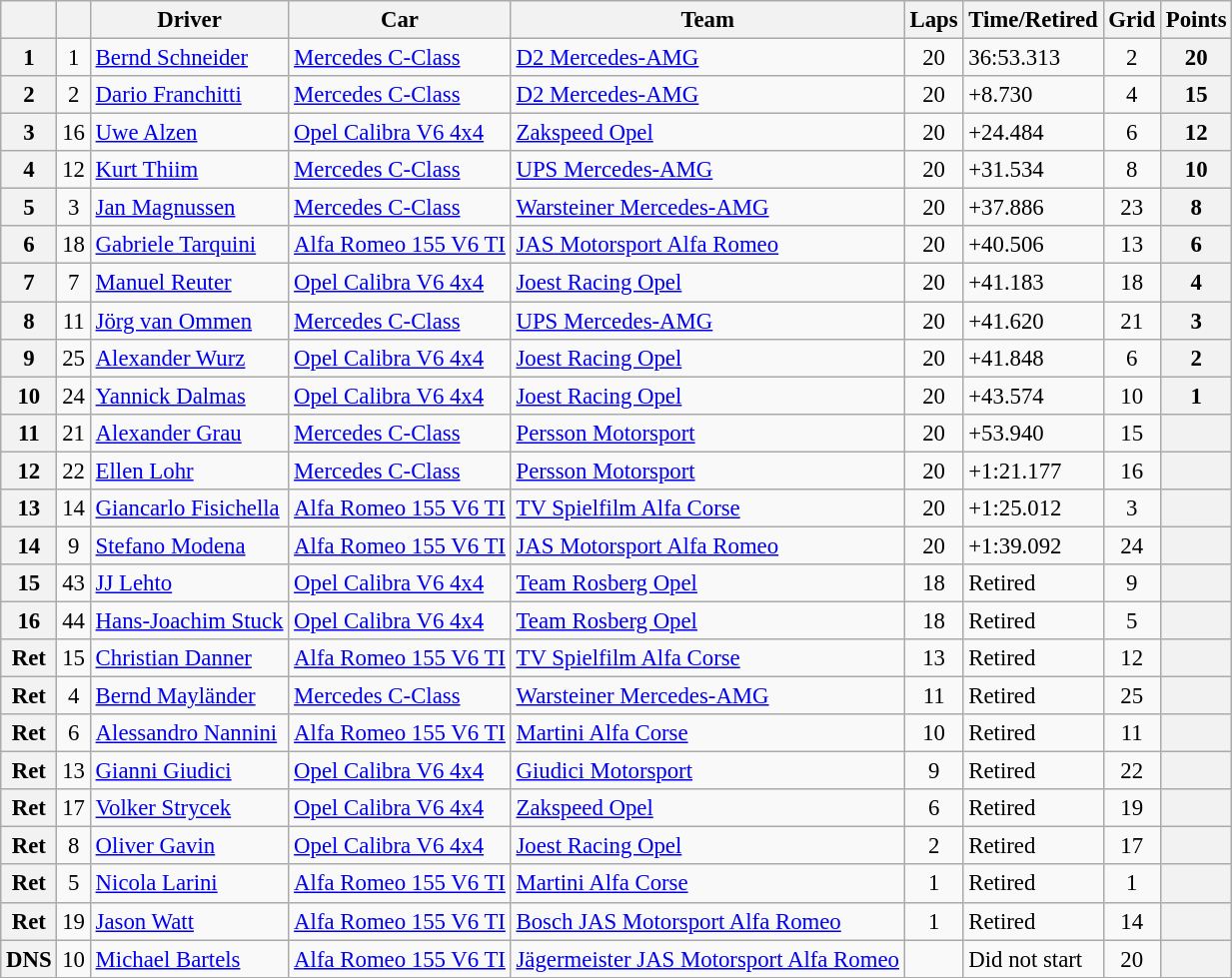<table class="wikitable sortable" style="font-size:95%">
<tr>
<th></th>
<th></th>
<th>Driver</th>
<th>Car</th>
<th>Team</th>
<th>Laps</th>
<th>Time/Retired</th>
<th>Grid</th>
<th>Points</th>
</tr>
<tr>
<th>1</th>
<td align=center>1</td>
<td> <a href='#'>Bernd Schneider</a></td>
<td><a href='#'>Mercedes C-Class</a></td>
<td> <a href='#'>D2 Mercedes-AMG</a></td>
<td align=center>20</td>
<td>36:53.313</td>
<td align=center>2</td>
<th>20</th>
</tr>
<tr>
<th>2</th>
<td align=center>2</td>
<td> <a href='#'>Dario Franchitti</a></td>
<td><a href='#'>Mercedes C-Class</a></td>
<td> <a href='#'>D2 Mercedes-AMG</a></td>
<td align=center>20</td>
<td>+8.730</td>
<td align=center>4</td>
<th>15</th>
</tr>
<tr>
<th>3</th>
<td align=center>16</td>
<td> <a href='#'>Uwe Alzen</a></td>
<td><a href='#'>Opel Calibra V6 4x4</a></td>
<td> <a href='#'>Zakspeed Opel</a></td>
<td align=center>20</td>
<td>+24.484</td>
<td align=center>6</td>
<th>12</th>
</tr>
<tr>
<th>4</th>
<td align=center>12</td>
<td> <a href='#'>Kurt Thiim</a></td>
<td><a href='#'>Mercedes C-Class</a></td>
<td> <a href='#'>UPS Mercedes-AMG</a></td>
<td align=center>20</td>
<td>+31.534</td>
<td align=center>8</td>
<th>10</th>
</tr>
<tr>
<th>5</th>
<td align=center>3</td>
<td> <a href='#'>Jan Magnussen</a></td>
<td><a href='#'>Mercedes C-Class</a></td>
<td> <a href='#'>Warsteiner Mercedes-AMG</a></td>
<td align=center>20</td>
<td>+37.886</td>
<td align=center>23</td>
<th>8</th>
</tr>
<tr>
<th>6</th>
<td align=center>18</td>
<td> <a href='#'>Gabriele Tarquini</a></td>
<td><a href='#'>Alfa Romeo 155 V6 TI</a></td>
<td> <a href='#'>JAS Motorsport Alfa Romeo</a></td>
<td align=center>20</td>
<td>+40.506</td>
<td align=center>13</td>
<th>6</th>
</tr>
<tr>
<th>7</th>
<td align=center>7</td>
<td> <a href='#'>Manuel Reuter</a></td>
<td><a href='#'>Opel Calibra V6 4x4</a></td>
<td> <a href='#'>Joest Racing Opel</a></td>
<td align=center>20</td>
<td>+41.183</td>
<td align=center>18</td>
<th>4</th>
</tr>
<tr>
<th>8</th>
<td align=center>11</td>
<td> <a href='#'>Jörg van Ommen</a></td>
<td><a href='#'>Mercedes C-Class</a></td>
<td> <a href='#'>UPS Mercedes-AMG</a></td>
<td align=center>20</td>
<td>+41.620</td>
<td align=center>21</td>
<th>3</th>
</tr>
<tr>
<th>9</th>
<td align=center>25</td>
<td> <a href='#'>Alexander Wurz</a></td>
<td><a href='#'>Opel Calibra V6 4x4</a></td>
<td> <a href='#'>Joest Racing Opel</a></td>
<td align=center>20</td>
<td>+41.848</td>
<td align=center>6</td>
<th>2</th>
</tr>
<tr>
<th>10</th>
<td align=center>24</td>
<td> <a href='#'>Yannick Dalmas</a></td>
<td><a href='#'>Opel Calibra V6 4x4</a></td>
<td> <a href='#'>Joest Racing Opel</a></td>
<td align=center>20</td>
<td>+43.574</td>
<td align=center>10</td>
<th>1</th>
</tr>
<tr>
<th>11</th>
<td align=center>21</td>
<td> <a href='#'>Alexander Grau</a></td>
<td><a href='#'>Mercedes C-Class</a></td>
<td> <a href='#'>Persson Motorsport</a></td>
<td align=center>20</td>
<td>+53.940</td>
<td align=center>15</td>
<th></th>
</tr>
<tr>
<th>12</th>
<td align=center>22</td>
<td> <a href='#'>Ellen Lohr</a></td>
<td><a href='#'>Mercedes C-Class</a></td>
<td> <a href='#'>Persson Motorsport</a></td>
<td align=center>20</td>
<td>+1:21.177</td>
<td align=center>16</td>
<th></th>
</tr>
<tr>
<th>13</th>
<td align=center>14</td>
<td> <a href='#'>Giancarlo Fisichella</a></td>
<td><a href='#'>Alfa Romeo 155 V6 TI</a></td>
<td> <a href='#'>TV Spielfilm Alfa Corse</a></td>
<td align=center>20</td>
<td>+1:25.012</td>
<td align=center>3</td>
<th></th>
</tr>
<tr>
<th>14</th>
<td align=center>9</td>
<td> <a href='#'>Stefano Modena</a></td>
<td><a href='#'>Alfa Romeo 155 V6 TI</a></td>
<td> <a href='#'>JAS Motorsport Alfa Romeo</a></td>
<td align=center>20</td>
<td>+1:39.092</td>
<td align=center>24</td>
<th></th>
</tr>
<tr>
<th>15</th>
<td align=center>43</td>
<td> <a href='#'>JJ Lehto</a></td>
<td><a href='#'>Opel Calibra V6 4x4</a></td>
<td> <a href='#'>Team Rosberg Opel</a></td>
<td align=center>18</td>
<td>Retired</td>
<td align=center>9</td>
<th></th>
</tr>
<tr>
<th>16</th>
<td align=center>44</td>
<td> <a href='#'>Hans-Joachim Stuck</a></td>
<td><a href='#'>Opel Calibra V6 4x4</a></td>
<td> <a href='#'>Team Rosberg Opel</a></td>
<td align=center>18</td>
<td>Retired</td>
<td align=center>5</td>
<th></th>
</tr>
<tr>
<th>Ret</th>
<td align=center>15</td>
<td> <a href='#'>Christian Danner</a></td>
<td><a href='#'>Alfa Romeo 155 V6 TI</a></td>
<td> <a href='#'>TV Spielfilm Alfa Corse</a></td>
<td align=center>13</td>
<td>Retired</td>
<td align=center>12</td>
<th></th>
</tr>
<tr>
<th>Ret</th>
<td align=center>4</td>
<td> <a href='#'>Bernd Mayländer</a></td>
<td><a href='#'>Mercedes C-Class</a></td>
<td> <a href='#'>Warsteiner Mercedes-AMG</a></td>
<td align=center>11</td>
<td>Retired</td>
<td align=center>25</td>
<th></th>
</tr>
<tr>
<th>Ret</th>
<td align=center>6</td>
<td> <a href='#'>Alessandro Nannini</a></td>
<td><a href='#'>Alfa Romeo 155 V6 TI</a></td>
<td> <a href='#'>Martini Alfa Corse</a></td>
<td align=center>10</td>
<td>Retired</td>
<td align=center>11</td>
<th></th>
</tr>
<tr>
<th>Ret</th>
<td align=center>13</td>
<td> <a href='#'>Gianni Giudici</a></td>
<td><a href='#'>Opel Calibra V6 4x4</a></td>
<td> <a href='#'>Giudici Motorsport</a></td>
<td align=center>9</td>
<td>Retired</td>
<td align=center>22</td>
<th></th>
</tr>
<tr>
<th>Ret</th>
<td align=center>17</td>
<td> <a href='#'>Volker Strycek</a></td>
<td><a href='#'>Opel Calibra V6 4x4</a></td>
<td> <a href='#'>Zakspeed Opel</a></td>
<td align=center>6</td>
<td>Retired</td>
<td align=center>19</td>
<th></th>
</tr>
<tr>
<th>Ret</th>
<td align=center>8</td>
<td> <a href='#'>Oliver Gavin</a></td>
<td><a href='#'>Opel Calibra V6 4x4</a></td>
<td> <a href='#'>Joest Racing Opel</a></td>
<td align=center>2</td>
<td>Retired</td>
<td align=center>17</td>
<th></th>
</tr>
<tr>
<th>Ret</th>
<td align=center>5</td>
<td> <a href='#'>Nicola Larini</a></td>
<td><a href='#'>Alfa Romeo 155 V6 TI</a></td>
<td> <a href='#'>Martini Alfa Corse</a></td>
<td align=center>1</td>
<td>Retired</td>
<td align=center>1</td>
<th></th>
</tr>
<tr>
<th>Ret</th>
<td align=center>19</td>
<td> <a href='#'>Jason Watt</a></td>
<td><a href='#'>Alfa Romeo 155 V6 TI</a></td>
<td> <a href='#'>Bosch JAS Motorsport Alfa Romeo</a></td>
<td align=center>1</td>
<td>Retired</td>
<td align=center>14</td>
<th></th>
</tr>
<tr>
<th>DNS</th>
<td align=center>10</td>
<td> <a href='#'>Michael Bartels</a></td>
<td><a href='#'>Alfa Romeo 155 V6 TI</a></td>
<td> <a href='#'>Jägermeister JAS Motorsport Alfa Romeo</a></td>
<td align=center></td>
<td>Did not start</td>
<td align=center>20</td>
<th></th>
</tr>
<tr>
</tr>
</table>
